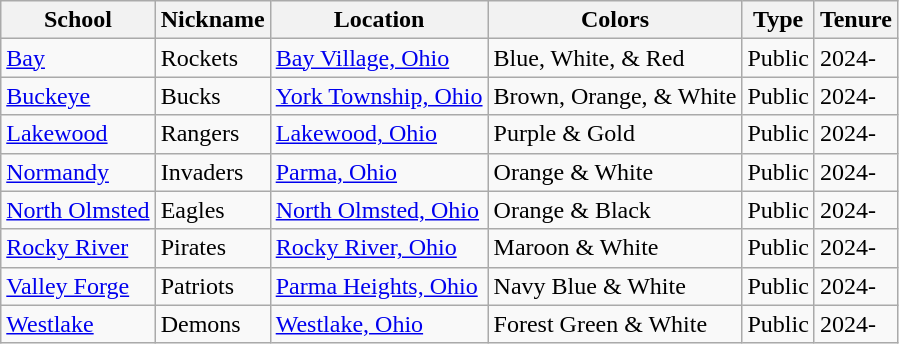<table class="wikitable sortable">
<tr>
<th>School</th>
<th>Nickname</th>
<th>Location</th>
<th>Colors</th>
<th>Type</th>
<th>Tenure</th>
</tr>
<tr>
<td><a href='#'>Bay</a></td>
<td>Rockets</td>
<td><a href='#'>Bay Village, Ohio</a></td>
<td>Blue, White, & Red<br>  </td>
<td>Public</td>
<td>2024-</td>
</tr>
<tr>
<td><a href='#'>Buckeye</a></td>
<td>Bucks</td>
<td><a href='#'>York Township, Ohio</a></td>
<td>Brown, Orange, & White<br>  </td>
<td>Public</td>
<td>2024-</td>
</tr>
<tr>
<td><a href='#'>Lakewood</a></td>
<td>Rangers</td>
<td><a href='#'>Lakewood, Ohio</a></td>
<td>Purple & Gold <br> </td>
<td>Public</td>
<td>2024-</td>
</tr>
<tr>
<td><a href='#'>Normandy</a></td>
<td>Invaders</td>
<td><a href='#'>Parma, Ohio</a></td>
<td>Orange & White<br> </td>
<td>Public</td>
<td>2024-</td>
</tr>
<tr>
<td><a href='#'>North Olmsted</a></td>
<td>Eagles</td>
<td><a href='#'>North Olmsted, Ohio</a></td>
<td>Orange & Black<br>  </td>
<td>Public</td>
<td>2024-</td>
</tr>
<tr>
<td><a href='#'>Rocky River</a></td>
<td>Pirates</td>
<td><a href='#'>Rocky River, Ohio</a></td>
<td>Maroon & White<br> </td>
<td>Public</td>
<td>2024-</td>
</tr>
<tr>
<td><a href='#'>Valley Forge</a></td>
<td>Patriots</td>
<td><a href='#'>Parma Heights, Ohio</a></td>
<td>Navy Blue & White<br> </td>
<td>Public</td>
<td>2024-</td>
</tr>
<tr>
<td><a href='#'>Westlake</a></td>
<td>Demons</td>
<td><a href='#'>Westlake, Ohio</a></td>
<td>Forest Green & White<br> </td>
<td>Public</td>
<td>2024-</td>
</tr>
</table>
